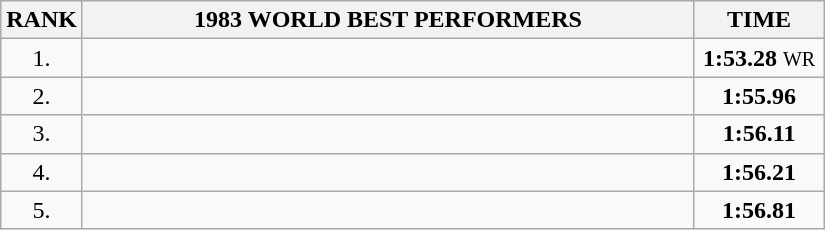<table class=wikitable>
<tr>
<th>RANK</th>
<th align="center" style="width: 25em">1983 WORLD BEST PERFORMERS</th>
<th align="center" style="width: 5em">TIME</th>
</tr>
<tr>
<td align="center">1.</td>
<td></td>
<td align="center"><strong>1:53.28</strong> <small>WR</small></td>
</tr>
<tr>
<td align="center">2.</td>
<td></td>
<td align="center"><strong>1:55.96</strong></td>
</tr>
<tr>
<td align="center">3.</td>
<td></td>
<td align="center"><strong>1:56.11</strong></td>
</tr>
<tr>
<td align="center">4.</td>
<td></td>
<td align="center"><strong>1:56.21</strong></td>
</tr>
<tr>
<td align="center">5.</td>
<td></td>
<td align="center"><strong>1:56.81</strong></td>
</tr>
</table>
